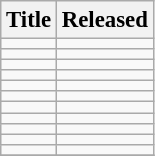<table class="wikitable" style="font-size:95%">
<tr>
<th>Title</th>
<th>Released</th>
</tr>
<tr>
<td></td>
<td></td>
</tr>
<tr>
<td></td>
<td></td>
</tr>
<tr>
<td></td>
<td></td>
</tr>
<tr>
<td></td>
<td></td>
</tr>
<tr>
<td></td>
<td></td>
</tr>
<tr>
<td></td>
<td></td>
</tr>
<tr>
<td></td>
<td></td>
</tr>
<tr>
<td></td>
<td></td>
</tr>
<tr>
<td></td>
<td></td>
</tr>
<tr>
<td></td>
<td></td>
</tr>
<tr>
<td></td>
<td></td>
</tr>
<tr>
</tr>
</table>
